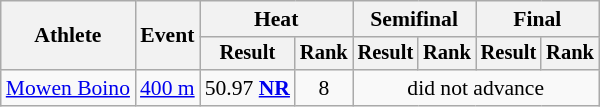<table class=wikitable style="font-size:90%">
<tr>
<th rowspan="2">Athlete</th>
<th rowspan="2">Event</th>
<th colspan="2">Heat</th>
<th colspan="2">Semifinal</th>
<th colspan="2">Final</th>
</tr>
<tr style="font-size:95%">
<th>Result</th>
<th>Rank</th>
<th>Result</th>
<th>Rank</th>
<th>Result</th>
<th>Rank</th>
</tr>
<tr align=center>
<td align=left><a href='#'>Mowen Boino</a></td>
<td align=left><a href='#'>400 m</a></td>
<td>50.97 <strong><a href='#'>NR</a></strong></td>
<td>8</td>
<td colspan=4>did not advance</td>
</tr>
</table>
